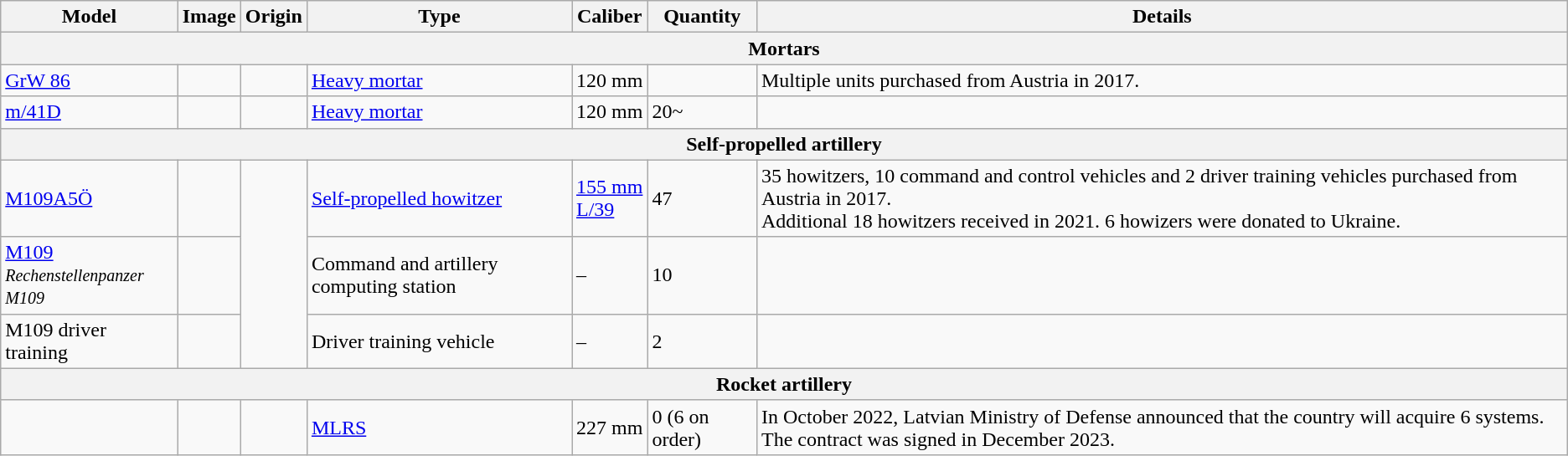<table class="wikitable">
<tr>
<th>Model</th>
<th>Image</th>
<th>Origin</th>
<th>Type</th>
<th>Caliber</th>
<th>Quantity</th>
<th>Details</th>
</tr>
<tr>
<th colspan="7">Mortars</th>
</tr>
<tr>
<td><a href='#'>GrW 86</a></td>
<td></td>
<td><small></small></td>
<td><a href='#'>Heavy mortar</a></td>
<td>120 mm</td>
<td></td>
<td>Multiple units purchased from Austria in 2017.</td>
</tr>
<tr>
<td><a href='#'>m/41D</a></td>
<td></td>
<td><small></small><br><small></small></td>
<td><a href='#'>Heavy mortar</a></td>
<td>120 mm</td>
<td>20~</td>
<td></td>
</tr>
<tr>
<th colspan="7">Self-propelled artillery</th>
</tr>
<tr>
<td><a href='#'>M109A5Ö</a></td>
<td></td>
<td rowspan="3"><small></small><br><small></small></td>
<td><a href='#'>Self-propelled howitzer</a></td>
<td><a href='#'>155 mm</a><br><a href='#'>L/39</a></td>
<td>47</td>
<td>35 howitzers, 10 command and control vehicles and 2 driver training vehicles purchased from Austria in 2017.<br>Additional 18 howitzers received in 2021. 6 howizers were donated to Ukraine.</td>
</tr>
<tr>
<td><a href='#'>M109</a><br><small><em>Rechenstellenpanzer M109</em></small></td>
<td></td>
<td>Command and artillery computing station</td>
<td>–</td>
<td>10</td>
<td></td>
</tr>
<tr>
<td>M109 driver training</td>
<td></td>
<td>Driver training vehicle</td>
<td>–</td>
<td>2</td>
<td></td>
</tr>
<tr>
<th colspan="7">Rocket artillery</th>
</tr>
<tr>
<td></td>
<td></td>
<td><small></small></td>
<td><a href='#'>MLRS</a></td>
<td>227 mm</td>
<td>0 (6 on order)</td>
<td>In October 2022, Latvian Ministry of Defense announced that the country will acquire 6 systems. The contract was signed in December 2023.</td>
</tr>
</table>
